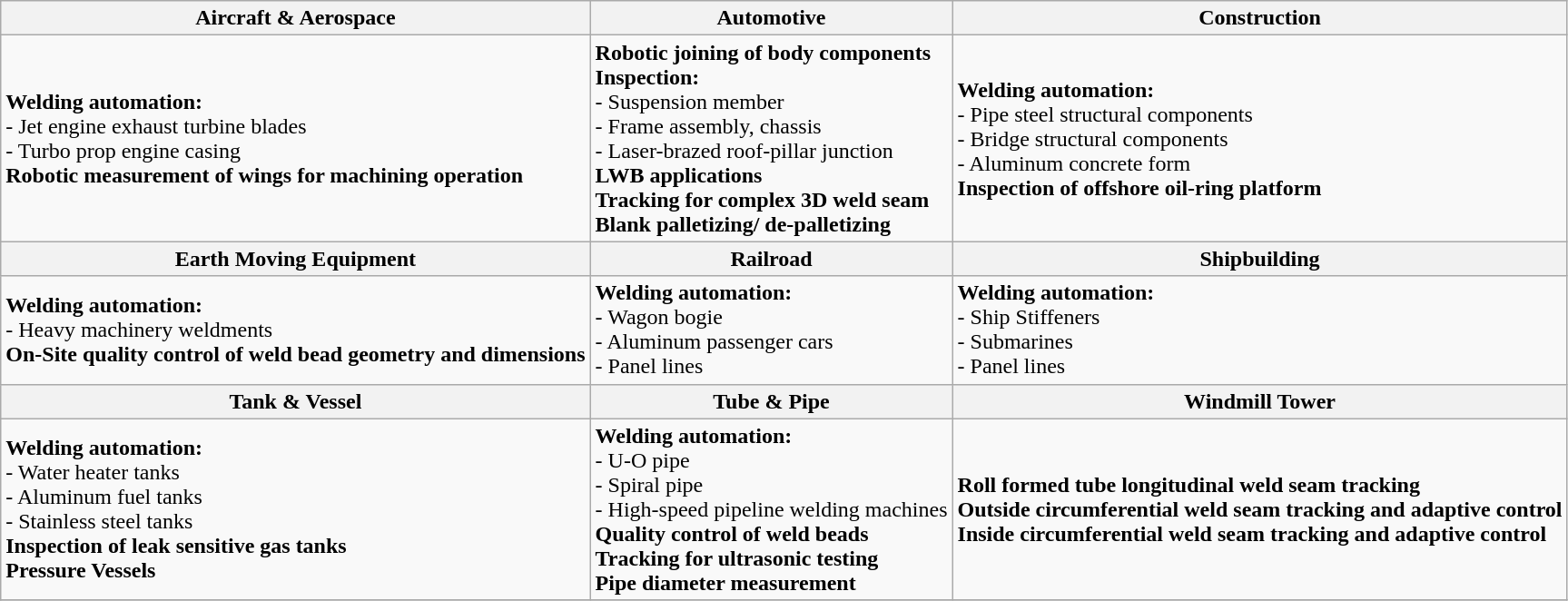<table class="wikitable">
<tr>
<th>Aircraft & Aerospace</th>
<th>Automotive</th>
<th>Construction</th>
</tr>
<tr>
<td><strong>Welding automation:</strong> <br> - Jet engine exhaust turbine blades<br> - Turbo prop engine casing<br> <strong>Robotic measurement of wings for machining operation</strong></td>
<td><strong>Robotic joining of body components</strong>                <br> <strong>Inspection:</strong> <br> - Suspension member <br> - Frame assembly, chassis <br> - Laser-brazed roof-pillar junction<br> <strong>LWB applications</strong> <br> <strong>Tracking for complex 3D weld seam</strong> <br> <strong>Blank palletizing/ de-palletizing</strong></td>
<td><strong>Welding automation:</strong> <br> - Pipe steel structural components <br> - Bridge structural components <br> - Aluminum concrete form <br> <strong>Inspection of offshore oil-ring platform</strong></td>
</tr>
<tr>
<th>Earth Moving Equipment</th>
<th>Railroad</th>
<th>Shipbuilding </th>
</tr>
<tr>
<td><strong>Welding automation:</strong> <br> - Heavy machinery weldments<br> <strong>On-Site quality control of weld bead geometry and dimensions</strong></td>
<td><strong>Welding automation:</strong> <br> - Wagon bogie<br> - Aluminum passenger cars<br> - Panel lines</td>
<td><strong>Welding automation:</strong> <br> - Ship Stiffeners<br> - Submarines <br> - Panel lines</td>
</tr>
<tr>
<th>Tank & Vessel</th>
<th>Tube & Pipe</th>
<th>Windmill Tower</th>
</tr>
<tr>
<td><strong>Welding automation:</strong> <br> - Water heater tanks <br> - Aluminum fuel tanks<br> - Stainless steel tanks <br> <strong>Inspection of leak sensitive gas tanks</strong> <br> <strong>Pressure Vessels</strong></td>
<td><strong>Welding automation:</strong> <br> - U-O pipe <br> - Spiral pipe <br> - High-speed pipeline welding machines <br> <strong>Quality control of weld beads</strong> <br> <strong>Tracking for ultrasonic testing</strong> <br> <strong>Pipe diameter measurement</strong></td>
<td><strong>Roll formed tube longitudinal weld seam tracking</strong> <br> <strong>Outside circumferential weld seam tracking and adaptive control</strong> <br> <strong>Inside circumferential weld seam tracking and adaptive control</strong></td>
</tr>
<tr>
</tr>
</table>
